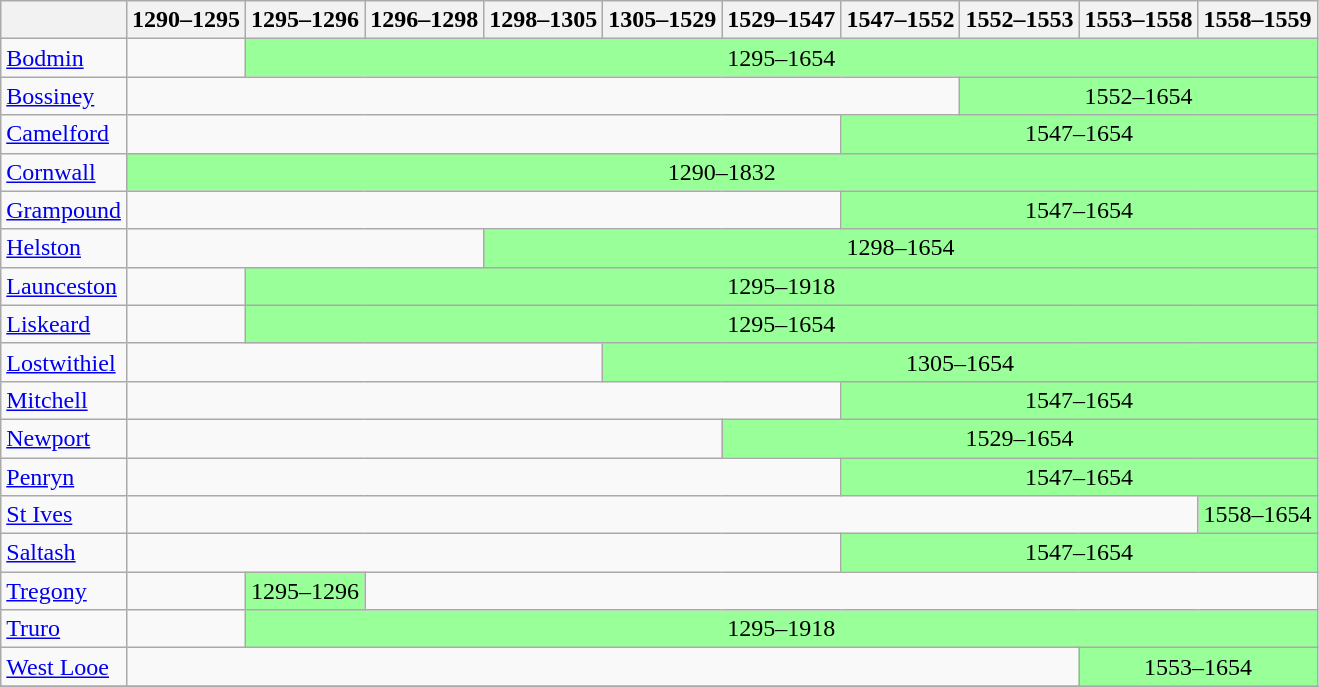<table class="wikitable">
<tr>
<th> </th>
<th>1290–1295</th>
<th>1295–1296</th>
<th>1296–1298</th>
<th>1298–1305</th>
<th>1305–1529</th>
<th>1529–1547</th>
<th>1547–1552</th>
<th>1552–1553</th>
<th>1553–1558</th>
<th>1558–1559</th>
</tr>
<tr>
<td><a href='#'>Bodmin</a></td>
<td colspan="1"> </td>
<td colspan="9" align="center" bgcolor="#99FF99">1295–1654</td>
</tr>
<tr>
<td><a href='#'>Bossiney</a></td>
<td colspan="7"> </td>
<td colspan="3" align="center" bgcolor="#99FF99">1552–1654</td>
</tr>
<tr>
<td><a href='#'>Camelford</a></td>
<td colspan="6"> </td>
<td colspan="4" align="center" bgcolor="#99FF99">1547–1654</td>
</tr>
<tr>
<td><a href='#'>Cornwall</a></td>
<td colspan="10" align="center" bgcolor="#99FF99">1290–1832</td>
</tr>
<tr>
<td><a href='#'>Grampound</a></td>
<td colspan="6"> </td>
<td colspan="4" align="center" bgcolor="#99FF99">1547–1654</td>
</tr>
<tr>
<td><a href='#'>Helston</a></td>
<td colspan="3"> </td>
<td colspan="7" align="center" bgcolor="#99FF99">1298–1654</td>
</tr>
<tr>
<td><a href='#'>Launceston</a></td>
<td colspan="1"> </td>
<td colspan="9" align="center" bgcolor="#99FF99">1295–1918</td>
</tr>
<tr>
<td><a href='#'>Liskeard</a></td>
<td colspan="1"> </td>
<td colspan="9" align="center" bgcolor="#99FF99">1295–1654</td>
</tr>
<tr>
<td><a href='#'>Lostwithiel</a></td>
<td colspan="4"> </td>
<td colspan="6" align="center" bgcolor="#99FF99">1305–1654</td>
</tr>
<tr>
<td><a href='#'>Mitchell</a></td>
<td colspan="6"> </td>
<td colspan="4" align="center" bgcolor="#99FF99">1547–1654</td>
</tr>
<tr>
<td><a href='#'>Newport</a></td>
<td colspan="5"> </td>
<td colspan="5" align="center" bgcolor="#99FF99">1529–1654</td>
</tr>
<tr>
<td><a href='#'>Penryn</a></td>
<td colspan="6"> </td>
<td colspan="4" align="center" bgcolor="#99FF99">1547–1654</td>
</tr>
<tr>
<td><a href='#'>St Ives</a></td>
<td colspan="9"> </td>
<td colspan="1" align="center" bgcolor="#99FF99">1558–1654</td>
</tr>
<tr>
<td><a href='#'>Saltash</a></td>
<td colspan="6"> </td>
<td colspan="4" align="center" bgcolor="#99FF99">1547–1654</td>
</tr>
<tr>
<td><a href='#'>Tregony</a></td>
<td colspan="1"> </td>
<td colspan="1" align="center" bgcolor="#99FF99">1295–1296</td>
<td colspan="8"> </td>
</tr>
<tr>
<td><a href='#'>Truro</a></td>
<td colspan="1"> </td>
<td colspan="9" align="center" bgcolor="#99FF99">1295–1918</td>
</tr>
<tr>
<td><a href='#'>West Looe</a></td>
<td colspan="8"> </td>
<td colspan="2" align="center" bgcolor="#99FF99">1553–1654</td>
</tr>
<tr>
</tr>
</table>
